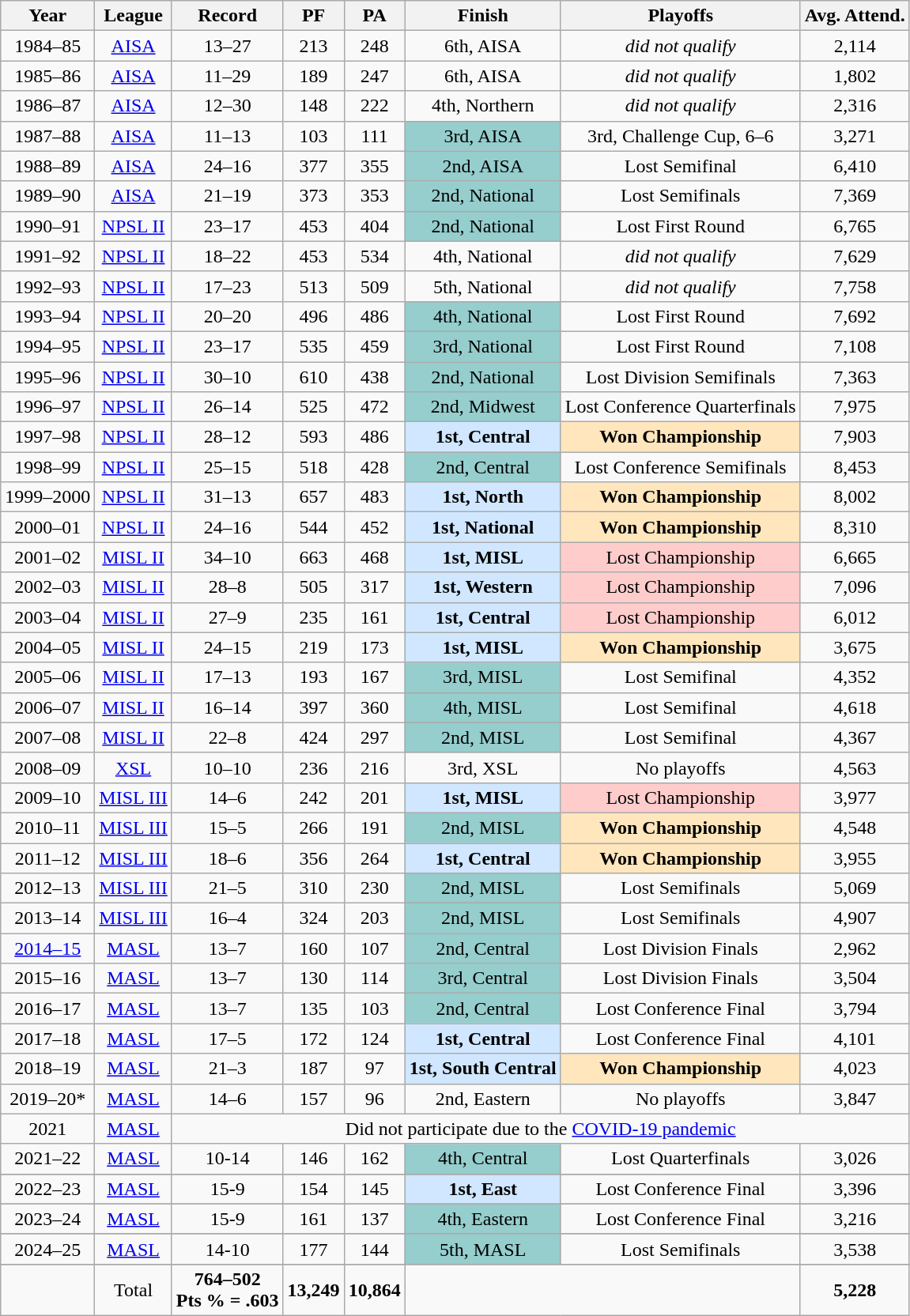<table class="wikitable" style="text-align:center">
<tr>
<th>Year</th>
<th>League</th>
<th>Record</th>
<th>PF</th>
<th>PA</th>
<th>Finish</th>
<th>Playoffs</th>
<th>Avg. Attend.</th>
</tr>
<tr>
<td>1984–85</td>
<td><a href='#'>AISA</a></td>
<td>13–27</td>
<td>213</td>
<td>248</td>
<td>6th, AISA</td>
<td><em>did not qualify</em></td>
<td>2,114 </td>
</tr>
<tr>
<td>1985–86</td>
<td><a href='#'>AISA</a></td>
<td>11–29</td>
<td>189</td>
<td>247</td>
<td>6th, AISA</td>
<td><em>did not qualify</em></td>
<td>1,802 </td>
</tr>
<tr>
<td>1986–87</td>
<td><a href='#'>AISA</a></td>
<td>12–30</td>
<td>148</td>
<td>222</td>
<td>4th,  Northern</td>
<td><em>did not qualify</em></td>
<td>2,316 </td>
</tr>
<tr>
<td>1987–88</td>
<td><a href='#'>AISA</a></td>
<td>11–13</td>
<td>103</td>
<td>111</td>
<td bgcolor="#96CDCD">3rd, AISA</td>
<td>3rd, Challenge Cup, 6–6</td>
<td>3,271 </td>
</tr>
<tr>
<td>1988–89</td>
<td><a href='#'>AISA</a></td>
<td>24–16</td>
<td>377</td>
<td>355</td>
<td bgcolor="#96CDCD">2nd, AISA</td>
<td>Lost Semifinal</td>
<td>6,410 </td>
</tr>
<tr>
<td>1989–90</td>
<td><a href='#'>AISA</a></td>
<td>21–19</td>
<td>373</td>
<td>353</td>
<td bgcolor="#96CDCD">2nd, National</td>
<td>Lost Semifinals</td>
<td>7,369 </td>
</tr>
<tr>
<td>1990–91</td>
<td><a href='#'>NPSL II</a></td>
<td>23–17</td>
<td>453</td>
<td>404</td>
<td bgcolor="#96CDCD">2nd, National</td>
<td>Lost First Round</td>
<td>6,765 </td>
</tr>
<tr>
<td>1991–92</td>
<td><a href='#'>NPSL II</a></td>
<td>18–22</td>
<td>453</td>
<td>534</td>
<td>4th, National</td>
<td><em>did not qualify</em></td>
<td>7,629 </td>
</tr>
<tr>
<td>1992–93</td>
<td><a href='#'>NPSL II</a></td>
<td>17–23</td>
<td>513</td>
<td>509</td>
<td>5th, National</td>
<td><em>did not qualify</em></td>
<td>7,758 </td>
</tr>
<tr>
<td>1993–94</td>
<td><a href='#'>NPSL II</a></td>
<td>20–20</td>
<td>496</td>
<td>486</td>
<td bgcolor="#96CDCD">4th, National</td>
<td>Lost First Round</td>
<td>7,692 </td>
</tr>
<tr>
<td>1994–95</td>
<td><a href='#'>NPSL II</a></td>
<td>23–17</td>
<td>535</td>
<td>459</td>
<td bgcolor="#96CDCD">3rd, National</td>
<td>Lost First Round</td>
<td>7,108 </td>
</tr>
<tr>
<td>1995–96</td>
<td><a href='#'>NPSL II</a></td>
<td>30–10</td>
<td>610</td>
<td>438</td>
<td bgcolor="#96CDCD">2nd, National</td>
<td>Lost Division Semifinals</td>
<td>7,363 </td>
</tr>
<tr>
<td>1996–97</td>
<td><a href='#'>NPSL II</a></td>
<td>26–14</td>
<td>525</td>
<td>472</td>
<td bgcolor="#96CDCD">2nd, Midwest</td>
<td>Lost Conference Quarterfinals</td>
<td>7,975 </td>
</tr>
<tr>
<td>1997–98</td>
<td><a href='#'>NPSL II</a></td>
<td>28–12</td>
<td>593</td>
<td>486</td>
<td bgcolor="#D0E7FF"><strong>1st, Central</strong></td>
<td bgcolor="#FFE6BD"><strong>Won Championship</strong></td>
<td>7,903 </td>
</tr>
<tr>
<td>1998–99</td>
<td><a href='#'>NPSL II</a></td>
<td>25–15</td>
<td>518</td>
<td>428</td>
<td bgcolor="#96CDCD">2nd, Central</td>
<td>Lost Conference Semifinals</td>
<td>8,453 </td>
</tr>
<tr>
<td>1999–2000</td>
<td><a href='#'>NPSL II</a></td>
<td>31–13</td>
<td>657</td>
<td>483</td>
<td bgcolor="#D0E7FF"><strong>1st, North</strong></td>
<td bgcolor="#FFE6BD"><strong>Won Championship</strong></td>
<td>8,002 </td>
</tr>
<tr>
<td>2000–01</td>
<td><a href='#'>NPSL II</a></td>
<td>24–16</td>
<td>544</td>
<td>452</td>
<td bgcolor="#D0E7FF"><strong>1st, National</strong></td>
<td bgcolor="#FFE6BD"><strong>Won Championship</strong></td>
<td>8,310 </td>
</tr>
<tr>
<td>2001–02</td>
<td><a href='#'>MISL II</a></td>
<td>34–10</td>
<td>663</td>
<td>468</td>
<td bgcolor="#D0E7FF"><strong>1st, MISL</strong></td>
<td bgcolor="#FFCCCC">Lost Championship</td>
<td>6,665 </td>
</tr>
<tr>
<td>2002–03</td>
<td><a href='#'>MISL II</a></td>
<td>28–8</td>
<td>505</td>
<td>317</td>
<td bgcolor="#D0E7FF"><strong>1st, Western</strong></td>
<td bgcolor="#FFCCCC">Lost Championship</td>
<td>7,096 </td>
</tr>
<tr>
<td>2003–04</td>
<td><a href='#'>MISL II</a></td>
<td>27–9</td>
<td>235</td>
<td>161</td>
<td bgcolor="#D0E7FF"><strong>1st, Central</strong></td>
<td bgcolor="#FFCCCC">Lost Championship</td>
<td>6,012 </td>
</tr>
<tr>
<td>2004–05</td>
<td><a href='#'>MISL II</a></td>
<td>24–15</td>
<td>219</td>
<td>173</td>
<td bgcolor="#D0E7FF"><strong>1st, MISL</strong></td>
<td bgcolor="#FFE6BD"><strong>Won Championship</strong></td>
<td>3,675 </td>
</tr>
<tr>
<td>2005–06</td>
<td><a href='#'>MISL II</a></td>
<td>17–13</td>
<td>193</td>
<td>167</td>
<td bgcolor="#96CDCD">3rd, MISL</td>
<td>Lost Semifinal</td>
<td>4,352 </td>
</tr>
<tr>
<td>2006–07</td>
<td><a href='#'>MISL II</a></td>
<td>16–14</td>
<td>397</td>
<td>360</td>
<td bgcolor="#96CDCD">4th, MISL</td>
<td>Lost Semifinal</td>
<td>4,618 </td>
</tr>
<tr>
<td>2007–08</td>
<td><a href='#'>MISL II</a></td>
<td>22–8</td>
<td>424</td>
<td>297</td>
<td bgcolor="#96CDCD">2nd, MISL</td>
<td>Lost Semifinal</td>
<td>4,367 </td>
</tr>
<tr>
<td>2008–09</td>
<td><a href='#'>XSL</a></td>
<td>10–10</td>
<td>236</td>
<td>216</td>
<td>3rd, XSL</td>
<td>No playoffs</td>
<td>4,563 </td>
</tr>
<tr>
<td>2009–10</td>
<td><a href='#'>MISL III</a></td>
<td>14–6</td>
<td>242</td>
<td>201</td>
<td bgcolor="#D0E7FF"><strong>1st, MISL</strong></td>
<td bgcolor="#FFCCCC">Lost Championship</td>
<td>3,977 </td>
</tr>
<tr>
<td>2010–11</td>
<td><a href='#'>MISL III</a></td>
<td>15–5</td>
<td>266</td>
<td>191</td>
<td bgcolor="#96CDCD">2nd, MISL</td>
<td bgcolor="#FFE6BD"><strong>Won Championship</strong></td>
<td>4,548 </td>
</tr>
<tr>
<td>2011–12</td>
<td><a href='#'>MISL III</a></td>
<td>18–6</td>
<td>356</td>
<td>264</td>
<td bgcolor="#D0E7FF"><strong>1st, Central</strong></td>
<td bgcolor="#FFE6BD"><strong>Won Championship</strong></td>
<td>3,955 </td>
</tr>
<tr>
<td>2012–13</td>
<td><a href='#'>MISL III</a></td>
<td>21–5</td>
<td>310</td>
<td>230</td>
<td bgcolor="#96CDCD">2nd, MISL</td>
<td>Lost Semifinals</td>
<td>5,069 </td>
</tr>
<tr>
<td>2013–14</td>
<td><a href='#'>MISL III</a></td>
<td>16–4</td>
<td>324</td>
<td>203</td>
<td bgcolor="#96CDCD">2nd, MISL</td>
<td>Lost Semifinals</td>
<td>4,907 </td>
</tr>
<tr>
<td><a href='#'>2014–15</a></td>
<td><a href='#'>MASL</a></td>
<td>13–7</td>
<td>160</td>
<td>107</td>
<td bgcolor="#96CDCD">2nd, Central</td>
<td>Lost Division Finals</td>
<td>2,962 </td>
</tr>
<tr>
<td>2015–16</td>
<td><a href='#'>MASL</a></td>
<td>13–7</td>
<td>130</td>
<td>114</td>
<td bgcolor="#96CDCD">3rd, Central</td>
<td>Lost Division Finals</td>
<td>3,504 </td>
</tr>
<tr>
<td>2016–17</td>
<td><a href='#'>MASL</a></td>
<td>13–7</td>
<td>135</td>
<td>103</td>
<td bgcolor="#96CDCD">2nd, Central</td>
<td>Lost Conference Final</td>
<td>3,794 </td>
</tr>
<tr>
<td>2017–18</td>
<td><a href='#'>MASL</a></td>
<td>17–5</td>
<td>172</td>
<td>124</td>
<td bgcolor="#D0E7FF"><strong>1st, Central</strong></td>
<td>Lost Conference Final</td>
<td>4,101 </td>
</tr>
<tr>
<td>2018–19</td>
<td><a href='#'>MASL</a></td>
<td>21–3</td>
<td>187</td>
<td>97</td>
<td bgcolor="#D0E7FF"><strong>1st, South Central</strong></td>
<td bgcolor="#FFE6BD"><strong>Won Championship</strong></td>
<td>4,023 </td>
</tr>
<tr>
<td>2019–20*</td>
<td><a href='#'>MASL</a></td>
<td>14–6</td>
<td>157</td>
<td>96</td>
<td>2nd, Eastern</td>
<td>No playoffs</td>
<td>3,847 </td>
</tr>
<tr>
<td>2021</td>
<td><a href='#'>MASL</a></td>
<td colspan="6">Did not participate due to the <a href='#'>COVID-19 pandemic</a></td>
</tr>
<tr>
<td>2021–22</td>
<td><a href='#'>MASL</a></td>
<td>10-14</td>
<td>146</td>
<td>162</td>
<td bgcolor="#96CDCD">4th, Central</td>
<td>Lost Quarterfinals</td>
<td>3,026 </td>
</tr>
<tr>
</tr>
<tr>
<td>2022–23</td>
<td><a href='#'>MASL</a></td>
<td>15-9</td>
<td>154</td>
<td>145</td>
<td bgcolor="#D0E7FF"><strong>1st, East</strong></td>
<td>Lost Conference Final</td>
<td>3,396 </td>
</tr>
<tr>
</tr>
<tr>
<td>2023–24</td>
<td><a href='#'>MASL</a></td>
<td>15-9</td>
<td>161</td>
<td>137</td>
<td bgcolor="#96CDCD">4th, Eastern</td>
<td>Lost Conference Final</td>
<td>3,216 </td>
</tr>
<tr>
</tr>
<tr>
<td>2024–25</td>
<td><a href='#'>MASL</a></td>
<td>14-10</td>
<td>177</td>
<td>144</td>
<td bgcolor="#96CDCD">5th, MASL</td>
<td>Lost Semifinals</td>
<td>3,538 </td>
</tr>
<tr>
</tr>
<tr>
<td></td>
<td>Total</td>
<td><strong>764–502</strong><br><strong>Pts % = .603</strong></td>
<td><strong>13,249</strong></td>
<td><strong>10,864</strong></td>
<td colspan="2"></td>
<td><strong>5,228</strong> </td>
</tr>
</table>
